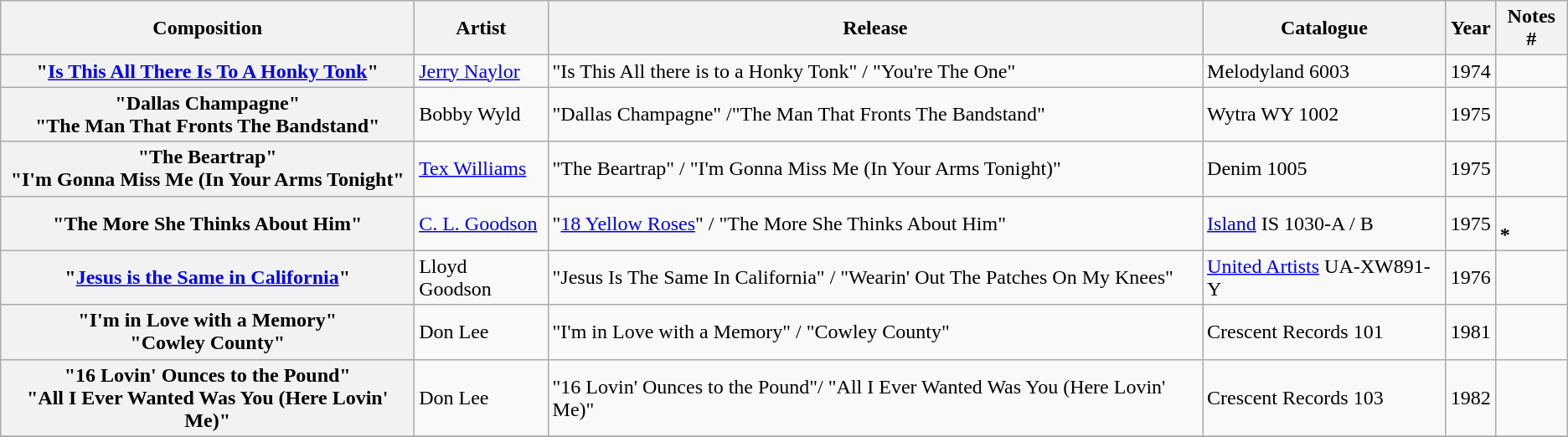<table class="wikitable plainrowheaders sortable">
<tr>
<th scope="col" class="unsortable">Composition</th>
<th scope="col">Artist</th>
<th scope="col">Release</th>
<th scope="col">Catalogue</th>
<th scope="col">Year</th>
<th scope="col" class="unsortable">Notes #</th>
</tr>
<tr>
<th scope="row">"<a href='#'>Is This All There Is To A Honky Tonk</a>"</th>
<td><a href='#'>Jerry Naylor</a></td>
<td>"Is This All there is to a Honky Tonk" / "You're The One"</td>
<td>Melodyland 6003</td>
<td>1974</td>
<td></td>
</tr>
<tr>
<th scope="row">"Dallas Champagne"<br>"The Man That Fronts The Bandstand"</th>
<td>Bobby Wyld</td>
<td>"Dallas Champagne" /"The Man That Fronts The Bandstand"</td>
<td>Wytra  WY 1002</td>
<td>1975</td>
<td></td>
</tr>
<tr>
<th scope="row">"The Beartrap"<br>"I'm Gonna Miss Me (In Your Arms Tonight"</th>
<td><a href='#'>Tex Williams</a></td>
<td>"The Beartrap" / "I'm Gonna Miss Me (In Your Arms Tonight)"</td>
<td>Denim 1005</td>
<td>1975</td>
<td></td>
</tr>
<tr>
<th scope="row">"The More She Thinks About Him"</th>
<td><a href='#'>C. L. Goodson</a></td>
<td>"<a href='#'>18 Yellow Roses</a>" / "The More She Thinks About Him"</td>
<td><a href='#'>Island</a> IS 1030-A / B</td>
<td>1975</td>
<td><br> <strong>*</strong> </td>
</tr>
<tr>
<th scope="row">"<a href='#'>Jesus is the Same in California</a>"</th>
<td>Lloyd Goodson</td>
<td>"Jesus Is The Same In California" / "Wearin' Out The Patches On My Knees"</td>
<td><a href='#'>United Artists</a> UA-XW891-Y</td>
<td>1976</td>
<td></td>
</tr>
<tr>
<th scope="row">"I'm in Love with a Memory" <br>"Cowley County"</th>
<td>Don Lee</td>
<td>"I'm in Love with a Memory" / "Cowley County"</td>
<td>Crescent Records 101</td>
<td>1981</td>
<td></td>
</tr>
<tr>
<th scope="row">"16 Lovin' Ounces to the Pound"<br> "All I Ever Wanted Was You (Here Lovin' Me)"</th>
<td>Don Lee</td>
<td>"16 Lovin' Ounces to the Pound"/ "All I Ever Wanted Was You (Here Lovin' Me)"</td>
<td>Crescent Records 103</td>
<td>1982</td>
<td></td>
</tr>
<tr>
</tr>
</table>
